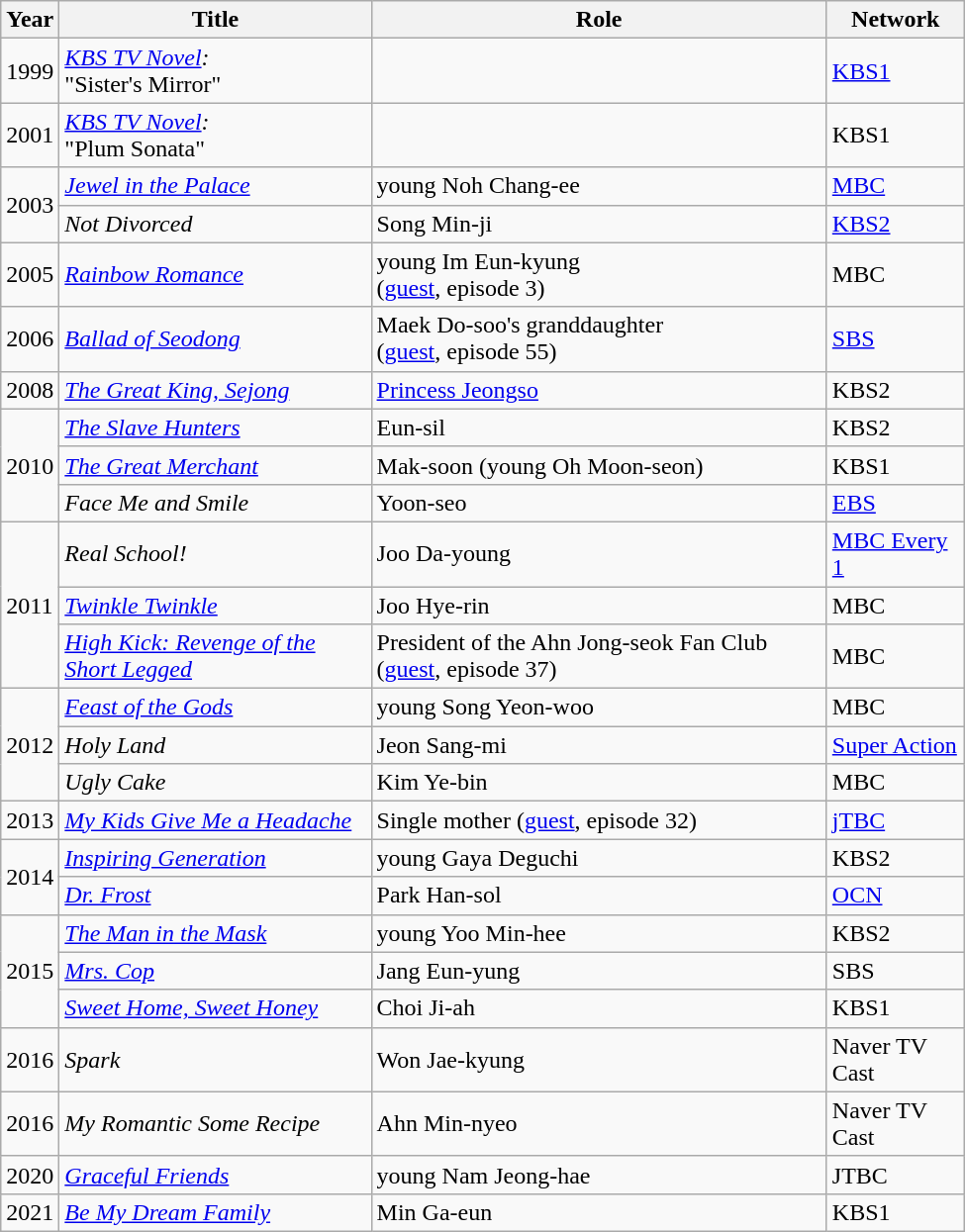<table class="wikitable" style="width:650px">
<tr>
<th width=10>Year</th>
<th>Title</th>
<th>Role</th>
<th>Network</th>
</tr>
<tr>
<td>1999</td>
<td><em><a href='#'>KBS TV Novel</a>:</em><br>"Sister's Mirror"</td>
<td></td>
<td><a href='#'>KBS1</a></td>
</tr>
<tr>
<td>2001</td>
<td><em><a href='#'>KBS TV Novel</a>:</em><br>"Plum Sonata"</td>
<td></td>
<td>KBS1</td>
</tr>
<tr>
<td rowspan=2>2003</td>
<td><em><a href='#'>Jewel in the Palace</a></em></td>
<td>young Noh Chang-ee</td>
<td><a href='#'>MBC</a></td>
</tr>
<tr>
<td><em>Not Divorced</em></td>
<td>Song Min-ji</td>
<td><a href='#'>KBS2</a></td>
</tr>
<tr>
<td>2005</td>
<td><em><a href='#'>Rainbow Romance</a></em></td>
<td>young Im Eun-kyung <br> (<a href='#'>guest</a>, episode 3)</td>
<td>MBC</td>
</tr>
<tr>
<td>2006</td>
<td><em><a href='#'>Ballad of Seodong</a></em></td>
<td>Maek Do-soo's granddaughter <br> (<a href='#'>guest</a>, episode 55)</td>
<td><a href='#'>SBS</a></td>
</tr>
<tr>
<td>2008</td>
<td><em><a href='#'>The Great King, Sejong</a></em></td>
<td><a href='#'>Princess Jeongso</a></td>
<td>KBS2</td>
</tr>
<tr>
<td rowspan=3>2010</td>
<td><em><a href='#'>The Slave Hunters</a></em></td>
<td>Eun-sil</td>
<td>KBS2</td>
</tr>
<tr>
<td><em><a href='#'>The Great Merchant</a></em></td>
<td>Mak-soon (young Oh Moon-seon)</td>
<td>KBS1</td>
</tr>
<tr>
<td><em>Face Me and Smile</em></td>
<td>Yoon-seo</td>
<td><a href='#'>EBS</a></td>
</tr>
<tr>
<td rowspan=3>2011</td>
<td><em>Real School!</em></td>
<td>Joo Da-young</td>
<td><a href='#'>MBC Every 1</a></td>
</tr>
<tr>
<td><em><a href='#'>Twinkle Twinkle</a></em></td>
<td>Joo Hye-rin</td>
<td>MBC</td>
</tr>
<tr>
<td><em><a href='#'>High Kick: Revenge of the Short Legged</a></em></td>
<td>President of the Ahn Jong-seok Fan Club (<a href='#'>guest</a>, episode 37)</td>
<td>MBC</td>
</tr>
<tr>
<td rowspan=3>2012</td>
<td><em><a href='#'>Feast of the Gods</a></em></td>
<td>young Song Yeon-woo</td>
<td>MBC</td>
</tr>
<tr>
<td><em>Holy Land</em></td>
<td>Jeon Sang-mi</td>
<td><a href='#'>Super Action</a></td>
</tr>
<tr>
<td><em>Ugly Cake</em></td>
<td>Kim Ye-bin</td>
<td>MBC</td>
</tr>
<tr>
<td>2013</td>
<td><em><a href='#'>My Kids Give Me a Headache</a></em></td>
<td>Single mother (<a href='#'>guest</a>, episode 32)</td>
<td><a href='#'>jTBC</a></td>
</tr>
<tr>
<td rowspan=2>2014</td>
<td><em><a href='#'>Inspiring Generation</a></em></td>
<td>young Gaya Deguchi</td>
<td>KBS2</td>
</tr>
<tr>
<td><em><a href='#'>Dr. Frost</a></em></td>
<td>Park Han-sol</td>
<td><a href='#'>OCN</a></td>
</tr>
<tr>
<td rowspan=3>2015</td>
<td><em><a href='#'>The Man in the Mask</a></em></td>
<td>young Yoo Min-hee</td>
<td>KBS2</td>
</tr>
<tr>
<td><em><a href='#'>Mrs. Cop</a></em></td>
<td>Jang Eun-yung</td>
<td>SBS</td>
</tr>
<tr>
<td><em><a href='#'>Sweet Home, Sweet Honey</a></em></td>
<td>Choi Ji-ah</td>
<td>KBS1</td>
</tr>
<tr>
<td>2016</td>
<td><em>Spark</em></td>
<td>Won Jae-kyung</td>
<td>Naver TV Cast</td>
</tr>
<tr>
<td>2016</td>
<td><em>My Romantic Some Recipe</em></td>
<td>Ahn Min-nyeo</td>
<td>Naver TV Cast</td>
</tr>
<tr>
<td>2020</td>
<td><em><a href='#'>Graceful Friends</a></em></td>
<td>young Nam Jeong-hae</td>
<td>JTBC</td>
</tr>
<tr>
<td>2021</td>
<td><em><a href='#'>Be My Dream Family</a></em></td>
<td>Min Ga-eun</td>
<td>KBS1</td>
</tr>
</table>
